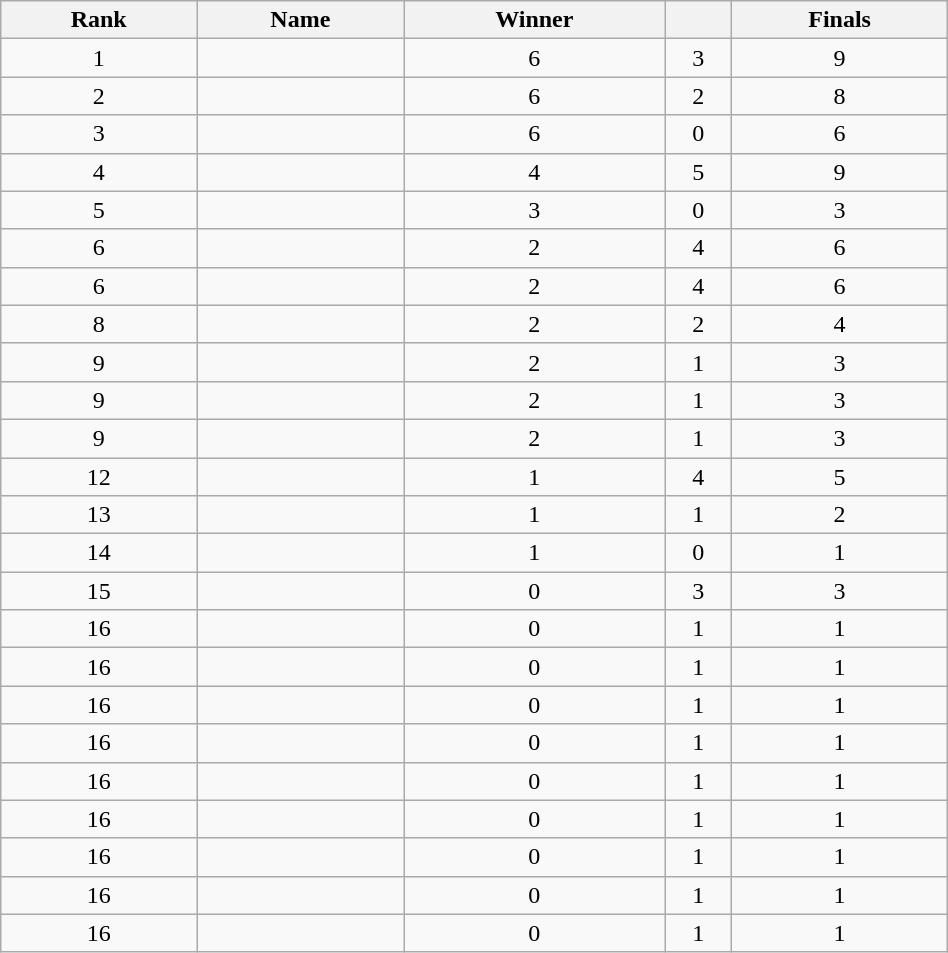<table class="wikitable sortable" style="font-size:100%; text-align: center; width:50%">
<tr>
<th>Rank</th>
<th>Name</th>
<th>Winner</th>
<th></th>
<th>Finals</th>
</tr>
<tr>
<td>1</td>
<td align="left"></td>
<td>6</td>
<td>3</td>
<td>9</td>
</tr>
<tr>
<td>2</td>
<td align="left"></td>
<td>6</td>
<td>2</td>
<td>8</td>
</tr>
<tr>
<td>3</td>
<td align="left"></td>
<td>6</td>
<td>0</td>
<td>6</td>
</tr>
<tr>
<td>4</td>
<td align="left"></td>
<td>4</td>
<td>5</td>
<td>9</td>
</tr>
<tr>
<td>5</td>
<td align="left"></td>
<td>3</td>
<td>0</td>
<td>3</td>
</tr>
<tr>
<td>6</td>
<td align="left"></td>
<td>2</td>
<td>4</td>
<td>6</td>
</tr>
<tr>
<td>6</td>
<td align="left"></td>
<td>2</td>
<td>4</td>
<td>6</td>
</tr>
<tr>
<td>8</td>
<td align="left"></td>
<td>2</td>
<td>2</td>
<td>4</td>
</tr>
<tr>
<td>9</td>
<td align="left"></td>
<td>2</td>
<td>1</td>
<td>3</td>
</tr>
<tr>
<td>9</td>
<td align="left"></td>
<td>2</td>
<td>1</td>
<td>3</td>
</tr>
<tr>
<td>9</td>
<td align="left"></td>
<td>2</td>
<td>1</td>
<td>3</td>
</tr>
<tr>
<td>12</td>
<td align="left"></td>
<td>1</td>
<td>4</td>
<td>5</td>
</tr>
<tr>
<td>13</td>
<td align="left"></td>
<td>1</td>
<td>1</td>
<td>2</td>
</tr>
<tr>
<td>14</td>
<td align="left"></td>
<td>1</td>
<td>0</td>
<td>1</td>
</tr>
<tr>
<td>15</td>
<td align="left"></td>
<td>0</td>
<td>3</td>
<td>3</td>
</tr>
<tr>
<td>16</td>
<td align="left"></td>
<td>0</td>
<td>1</td>
<td>1</td>
</tr>
<tr>
<td>16</td>
<td align="left"></td>
<td>0</td>
<td>1</td>
<td>1</td>
</tr>
<tr>
<td>16</td>
<td align="left"></td>
<td>0</td>
<td>1</td>
<td>1</td>
</tr>
<tr>
<td>16</td>
<td align="left"></td>
<td>0</td>
<td>1</td>
<td>1</td>
</tr>
<tr>
<td>16</td>
<td align="left"></td>
<td>0</td>
<td>1</td>
<td>1</td>
</tr>
<tr>
<td>16</td>
<td align="left"></td>
<td>0</td>
<td>1</td>
<td>1</td>
</tr>
<tr>
<td>16</td>
<td align="left"></td>
<td>0</td>
<td>1</td>
<td>1</td>
</tr>
<tr>
<td>16</td>
<td align="left"></td>
<td>0</td>
<td>1</td>
<td>1</td>
</tr>
<tr>
<td>16</td>
<td align="left"></td>
<td>0</td>
<td>1</td>
<td>1</td>
</tr>
</table>
